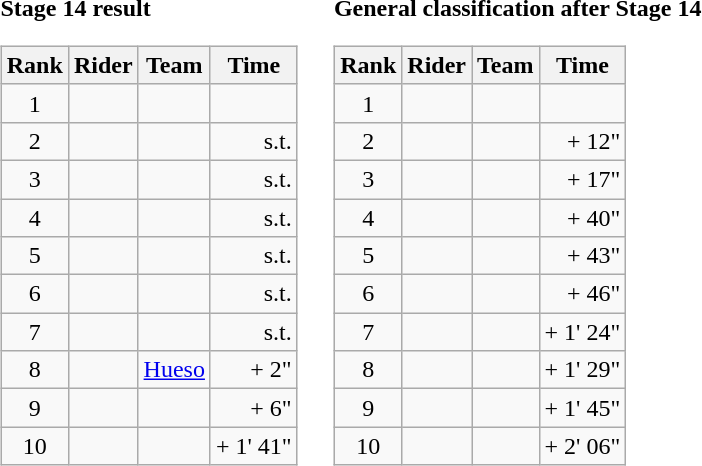<table>
<tr>
<td><strong>Stage 14 result</strong><br><table class="wikitable">
<tr>
<th scope="col">Rank</th>
<th scope="col">Rider</th>
<th scope="col">Team</th>
<th scope="col">Time</th>
</tr>
<tr>
<td style="text-align:center;">1</td>
<td></td>
<td></td>
<td style="text-align:right;"></td>
</tr>
<tr>
<td style="text-align:center;">2</td>
<td></td>
<td></td>
<td style="text-align:right;">s.t.</td>
</tr>
<tr>
<td style="text-align:center;">3</td>
<td></td>
<td></td>
<td style="text-align:right;">s.t.</td>
</tr>
<tr>
<td style="text-align:center;">4</td>
<td></td>
<td></td>
<td style="text-align:right;">s.t.</td>
</tr>
<tr>
<td style="text-align:center;">5</td>
<td></td>
<td></td>
<td style="text-align:right;">s.t.</td>
</tr>
<tr>
<td style="text-align:center;">6</td>
<td></td>
<td></td>
<td style="text-align:right;">s.t.</td>
</tr>
<tr>
<td style="text-align:center;">7</td>
<td></td>
<td></td>
<td style="text-align:right;">s.t.</td>
</tr>
<tr>
<td style="text-align:center;">8</td>
<td></td>
<td><a href='#'>Hueso</a></td>
<td style="text-align:right;">+ 2"</td>
</tr>
<tr>
<td style="text-align:center;">9</td>
<td></td>
<td></td>
<td style="text-align:right;">+ 6"</td>
</tr>
<tr>
<td style="text-align:center;">10</td>
<td></td>
<td></td>
<td style="text-align:right;">+ 1' 41"</td>
</tr>
</table>
</td>
<td></td>
<td><strong>General classification after Stage 14</strong><br><table class="wikitable">
<tr>
<th scope="col">Rank</th>
<th scope="col">Rider</th>
<th scope="col">Team</th>
<th scope="col">Time</th>
</tr>
<tr>
<td style="text-align:center;">1</td>
<td></td>
<td></td>
<td style="text-align:right;"></td>
</tr>
<tr>
<td style="text-align:center;">2</td>
<td></td>
<td></td>
<td style="text-align:right;">+ 12"</td>
</tr>
<tr>
<td style="text-align:center;">3</td>
<td></td>
<td></td>
<td style="text-align:right;">+ 17"</td>
</tr>
<tr>
<td style="text-align:center;">4</td>
<td></td>
<td></td>
<td style="text-align:right;">+ 40"</td>
</tr>
<tr>
<td style="text-align:center;">5</td>
<td></td>
<td></td>
<td style="text-align:right;">+ 43"</td>
</tr>
<tr>
<td style="text-align:center;">6</td>
<td></td>
<td></td>
<td style="text-align:right;">+ 46"</td>
</tr>
<tr>
<td style="text-align:center;">7</td>
<td></td>
<td></td>
<td style="text-align:right;">+ 1' 24"</td>
</tr>
<tr>
<td style="text-align:center;">8</td>
<td></td>
<td></td>
<td style="text-align:right;">+ 1' 29"</td>
</tr>
<tr>
<td style="text-align:center;">9</td>
<td></td>
<td></td>
<td style="text-align:right;">+ 1' 45"</td>
</tr>
<tr>
<td style="text-align:center;">10</td>
<td></td>
<td></td>
<td style="text-align:right;">+ 2' 06"</td>
</tr>
</table>
</td>
</tr>
</table>
